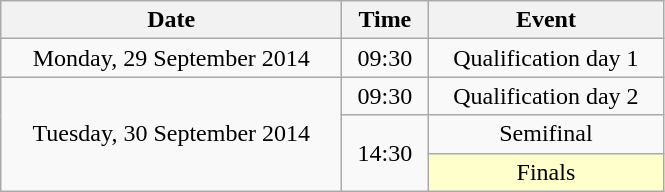<table class = "wikitable" style="text-align:center;">
<tr>
<th width=220>Date</th>
<th width=50>Time</th>
<th width=150>Event</th>
</tr>
<tr>
<td>Monday, 29 September 2014</td>
<td>09:30</td>
<td>Qualification day 1</td>
</tr>
<tr>
<td rowspan=3>Tuesday, 30 September 2014</td>
<td>09:30</td>
<td>Qualification day 2</td>
</tr>
<tr>
<td rowspan=2>14:30</td>
<td>Semifinal</td>
</tr>
<tr>
<td bgcolor=ffffcc>Finals</td>
</tr>
</table>
